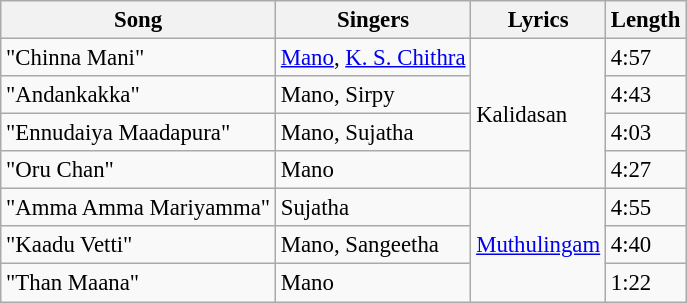<table class="wikitable" style="font-size:95%;">
<tr>
<th>Song</th>
<th>Singers</th>
<th>Lyrics</th>
<th>Length</th>
</tr>
<tr>
<td>"Chinna Mani"</td>
<td><a href='#'>Mano</a>, <a href='#'>K. S. Chithra</a></td>
<td rowspan=4>Kalidasan</td>
<td>4:57</td>
</tr>
<tr>
<td>"Andankakka"</td>
<td>Mano, Sirpy</td>
<td>4:43</td>
</tr>
<tr>
<td>"Ennudaiya Maadapura"</td>
<td>Mano, Sujatha</td>
<td>4:03</td>
</tr>
<tr>
<td>"Oru Chan"</td>
<td>Mano</td>
<td>4:27</td>
</tr>
<tr>
<td>"Amma Amma Mariyamma"</td>
<td>Sujatha</td>
<td rowspan=3><a href='#'>Muthulingam</a></td>
<td>4:55</td>
</tr>
<tr>
<td>"Kaadu Vetti"</td>
<td>Mano, Sangeetha</td>
<td>4:40</td>
</tr>
<tr>
<td>"Than Maana"</td>
<td>Mano</td>
<td>1:22</td>
</tr>
</table>
